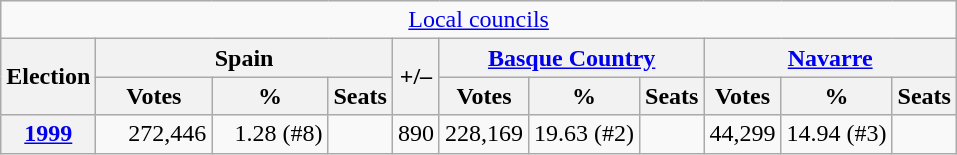<table class="wikitable" style="text-align:right;">
<tr>
<td colspan="11" align="center"><a href='#'>Local councils</a></td>
</tr>
<tr>
<th rowspan="2">Election</th>
<th colspan="3">Spain</th>
<th rowspan="2">+/–</th>
<th colspan="3"><a href='#'>Basque Country</a></th>
<th colspan="3"><a href='#'>Navarre</a></th>
</tr>
<tr>
<th width="70">Votes</th>
<th width="70">%</th>
<th>Seats</th>
<th>Votes</th>
<th>%</th>
<th>Seats</th>
<th>Votes</th>
<th>%</th>
<th>Seats</th>
</tr>
<tr>
<th><a href='#'>1999</a></th>
<td>272,446</td>
<td>1.28 (#8)</td>
<td></td>
<td>890</td>
<td>228,169</td>
<td>19.63 (#2)</td>
<td></td>
<td>44,299</td>
<td>14.94 (#3)</td>
<td></td>
</tr>
</table>
